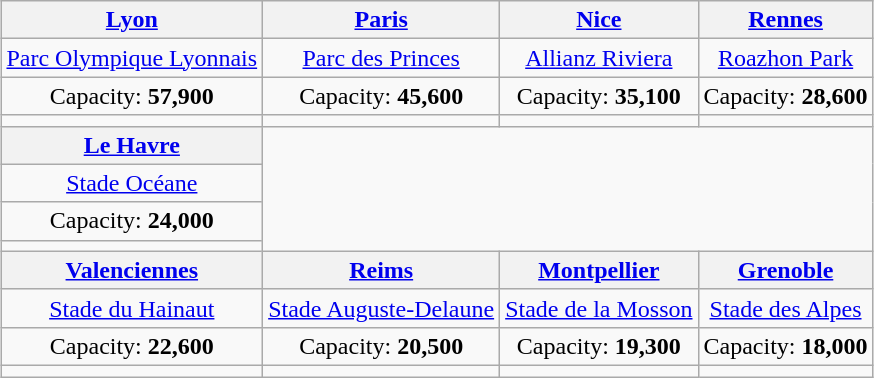<table class="wikitable" style="margin:1em auto; text-align:center">
<tr>
<th><a href='#'>Lyon</a><br></th>
<th><a href='#'>Paris</a></th>
<th><a href='#'>Nice</a></th>
<th><a href='#'>Rennes</a></th>
</tr>
<tr>
<td><a href='#'>Parc Olympique Lyonnais</a><br><strong></strong></td>
<td><a href='#'>Parc des Princes</a></td>
<td><a href='#'>Allianz Riviera</a><br><strong></strong></td>
<td><a href='#'>Roazhon Park</a></td>
</tr>
<tr>
<td>Capacity: <strong>57,900</strong></td>
<td>Capacity: <strong>45,600</strong></td>
<td>Capacity: <strong>35,100</strong></td>
<td>Capacity: <strong>28,600</strong></td>
</tr>
<tr>
<td></td>
<td></td>
<td></td>
<td></td>
</tr>
<tr>
<th><a href='#'>Le Havre</a></th>
<td colspan="3" rowspan="4"><br></td>
</tr>
<tr>
<td><a href='#'>Stade Océane</a></td>
</tr>
<tr>
<td>Capacity: <strong>24,000</strong></td>
</tr>
<tr>
<td></td>
</tr>
<tr>
<th><a href='#'>Valenciennes</a></th>
<th><a href='#'>Reims</a></th>
<th><a href='#'>Montpellier</a></th>
<th><a href='#'>Grenoble</a></th>
</tr>
<tr>
<td><a href='#'>Stade du Hainaut</a></td>
<td><a href='#'>Stade Auguste-Delaune</a></td>
<td><a href='#'>Stade de la Mosson</a></td>
<td><a href='#'>Stade des Alpes</a></td>
</tr>
<tr>
<td>Capacity: <strong>22,600</strong></td>
<td>Capacity: <strong>20,500</strong></td>
<td>Capacity: <strong>19,300</strong></td>
<td>Capacity: <strong>18,000</strong></td>
</tr>
<tr>
<td></td>
<td></td>
<td></td>
<td></td>
</tr>
</table>
